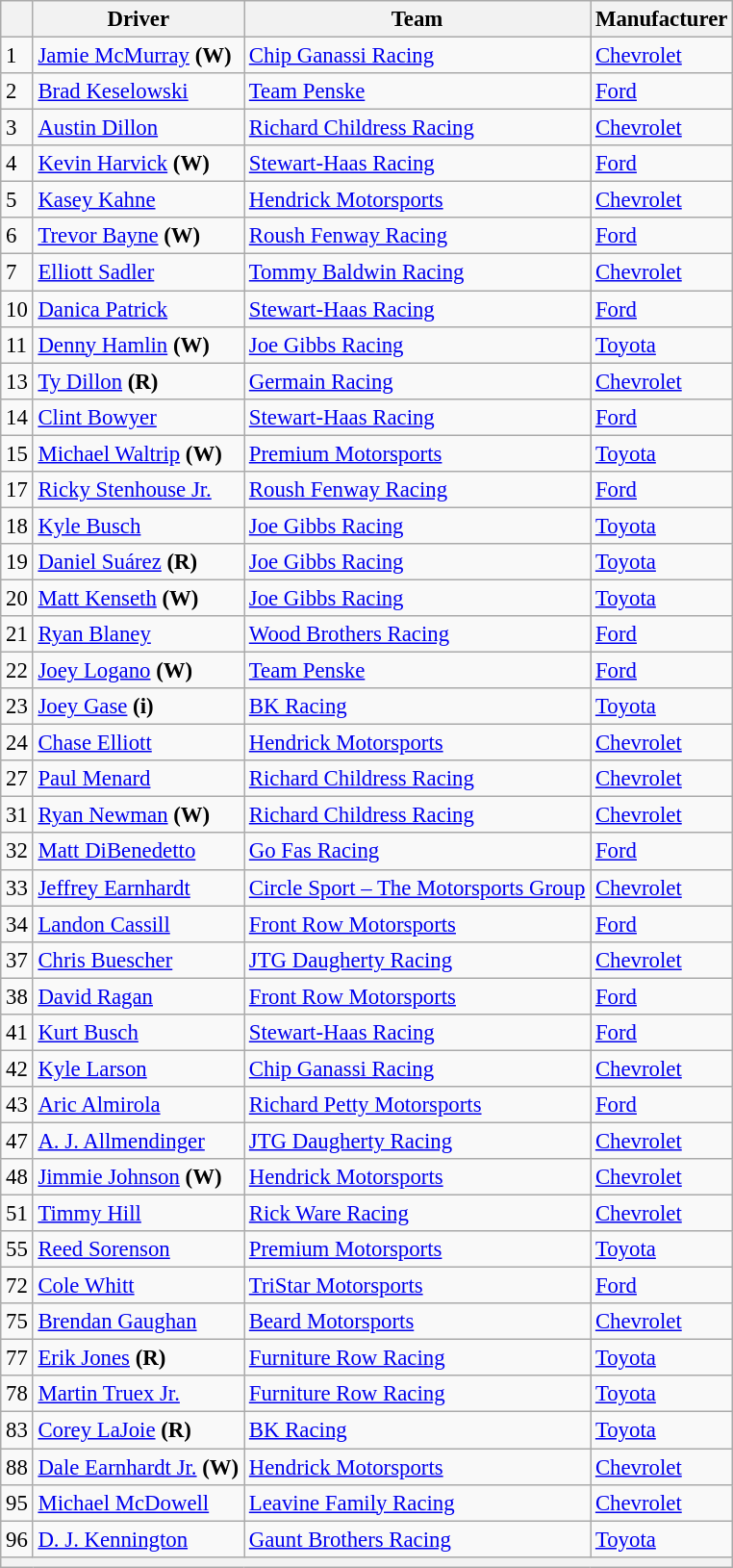<table class="wikitable" style="font-size:95%">
<tr>
<th></th>
<th>Driver</th>
<th>Team</th>
<th>Manufacturer</th>
</tr>
<tr>
<td>1</td>
<td><a href='#'>Jamie McMurray</a> <strong>(W)</strong></td>
<td><a href='#'>Chip Ganassi Racing</a></td>
<td><a href='#'>Chevrolet</a></td>
</tr>
<tr>
<td>2</td>
<td><a href='#'>Brad Keselowski</a></td>
<td><a href='#'>Team Penske</a></td>
<td><a href='#'>Ford</a></td>
</tr>
<tr>
<td>3</td>
<td><a href='#'>Austin Dillon</a></td>
<td><a href='#'>Richard Childress Racing</a></td>
<td><a href='#'>Chevrolet</a></td>
</tr>
<tr>
<td>4</td>
<td><a href='#'>Kevin Harvick</a> <strong>(W)</strong></td>
<td><a href='#'>Stewart-Haas Racing</a></td>
<td><a href='#'>Ford</a></td>
</tr>
<tr>
<td>5</td>
<td><a href='#'>Kasey Kahne</a></td>
<td><a href='#'>Hendrick Motorsports</a></td>
<td><a href='#'>Chevrolet</a></td>
</tr>
<tr>
<td>6</td>
<td><a href='#'>Trevor Bayne</a> <strong>(W)</strong></td>
<td><a href='#'>Roush Fenway Racing</a></td>
<td><a href='#'>Ford</a></td>
</tr>
<tr>
<td>7</td>
<td><a href='#'>Elliott Sadler</a></td>
<td><a href='#'>Tommy Baldwin Racing</a></td>
<td><a href='#'>Chevrolet</a></td>
</tr>
<tr>
<td>10</td>
<td><a href='#'>Danica Patrick</a></td>
<td><a href='#'>Stewart-Haas Racing</a></td>
<td><a href='#'>Ford</a></td>
</tr>
<tr>
<td>11</td>
<td><a href='#'>Denny Hamlin</a> <strong>(W)</strong></td>
<td><a href='#'>Joe Gibbs Racing</a></td>
<td><a href='#'>Toyota</a></td>
</tr>
<tr>
<td>13</td>
<td><a href='#'>Ty Dillon</a> <strong>(R)</strong></td>
<td><a href='#'>Germain Racing</a></td>
<td><a href='#'>Chevrolet</a></td>
</tr>
<tr>
<td>14</td>
<td><a href='#'>Clint Bowyer</a></td>
<td><a href='#'>Stewart-Haas Racing</a></td>
<td><a href='#'>Ford</a></td>
</tr>
<tr>
<td>15</td>
<td><a href='#'>Michael Waltrip</a> <strong>(W)</strong></td>
<td><a href='#'>Premium Motorsports</a></td>
<td><a href='#'>Toyota</a></td>
</tr>
<tr>
<td>17</td>
<td><a href='#'>Ricky Stenhouse Jr.</a></td>
<td><a href='#'>Roush Fenway Racing</a></td>
<td><a href='#'>Ford</a></td>
</tr>
<tr>
<td>18</td>
<td><a href='#'>Kyle Busch</a></td>
<td><a href='#'>Joe Gibbs Racing</a></td>
<td><a href='#'>Toyota</a></td>
</tr>
<tr>
<td>19</td>
<td><a href='#'>Daniel Suárez</a> <strong>(R)</strong></td>
<td><a href='#'>Joe Gibbs Racing</a></td>
<td><a href='#'>Toyota</a></td>
</tr>
<tr>
<td>20</td>
<td><a href='#'>Matt Kenseth</a> <strong>(W)</strong></td>
<td><a href='#'>Joe Gibbs Racing</a></td>
<td><a href='#'>Toyota</a></td>
</tr>
<tr>
<td>21</td>
<td><a href='#'>Ryan Blaney</a></td>
<td><a href='#'>Wood Brothers Racing</a></td>
<td><a href='#'>Ford</a></td>
</tr>
<tr>
<td>22</td>
<td><a href='#'>Joey Logano</a> <strong>(W)</strong></td>
<td><a href='#'>Team Penske</a></td>
<td><a href='#'>Ford</a></td>
</tr>
<tr>
<td>23</td>
<td><a href='#'>Joey Gase</a> <strong>(i)</strong></td>
<td><a href='#'>BK Racing</a></td>
<td><a href='#'>Toyota</a></td>
</tr>
<tr>
<td>24</td>
<td><a href='#'>Chase Elliott</a></td>
<td><a href='#'>Hendrick Motorsports</a></td>
<td><a href='#'>Chevrolet</a></td>
</tr>
<tr>
<td>27</td>
<td><a href='#'>Paul Menard</a></td>
<td><a href='#'>Richard Childress Racing</a></td>
<td><a href='#'>Chevrolet</a></td>
</tr>
<tr>
<td>31</td>
<td><a href='#'>Ryan Newman</a> <strong>(W)</strong></td>
<td><a href='#'>Richard Childress Racing</a></td>
<td><a href='#'>Chevrolet</a></td>
</tr>
<tr>
<td>32</td>
<td><a href='#'>Matt DiBenedetto</a></td>
<td><a href='#'>Go Fas Racing</a></td>
<td><a href='#'>Ford</a></td>
</tr>
<tr>
<td>33</td>
<td><a href='#'>Jeffrey Earnhardt</a></td>
<td><a href='#'>Circle Sport – The Motorsports Group</a></td>
<td><a href='#'>Chevrolet</a></td>
</tr>
<tr>
<td>34</td>
<td><a href='#'>Landon Cassill</a></td>
<td><a href='#'>Front Row Motorsports</a></td>
<td><a href='#'>Ford</a></td>
</tr>
<tr>
<td>37</td>
<td><a href='#'>Chris Buescher</a></td>
<td><a href='#'>JTG Daugherty Racing</a></td>
<td><a href='#'>Chevrolet</a></td>
</tr>
<tr>
<td>38</td>
<td><a href='#'>David Ragan</a></td>
<td><a href='#'>Front Row Motorsports</a></td>
<td><a href='#'>Ford</a></td>
</tr>
<tr>
<td>41</td>
<td><a href='#'>Kurt Busch</a></td>
<td><a href='#'>Stewart-Haas Racing</a></td>
<td><a href='#'>Ford</a></td>
</tr>
<tr>
<td>42</td>
<td><a href='#'>Kyle Larson</a></td>
<td><a href='#'>Chip Ganassi Racing</a></td>
<td><a href='#'>Chevrolet</a></td>
</tr>
<tr>
<td>43</td>
<td><a href='#'>Aric Almirola</a></td>
<td><a href='#'>Richard Petty Motorsports</a></td>
<td><a href='#'>Ford</a></td>
</tr>
<tr>
<td>47</td>
<td><a href='#'>A. J. Allmendinger</a></td>
<td><a href='#'>JTG Daugherty Racing</a></td>
<td><a href='#'>Chevrolet</a></td>
</tr>
<tr>
<td>48</td>
<td><a href='#'>Jimmie Johnson</a> <strong>(W)</strong></td>
<td><a href='#'>Hendrick Motorsports</a></td>
<td><a href='#'>Chevrolet</a></td>
</tr>
<tr>
<td>51</td>
<td><a href='#'>Timmy Hill</a></td>
<td><a href='#'>Rick Ware Racing</a></td>
<td><a href='#'>Chevrolet</a></td>
</tr>
<tr>
<td>55</td>
<td><a href='#'>Reed Sorenson</a></td>
<td><a href='#'>Premium Motorsports</a></td>
<td><a href='#'>Toyota</a></td>
</tr>
<tr>
<td>72</td>
<td><a href='#'>Cole Whitt</a></td>
<td><a href='#'>TriStar Motorsports</a></td>
<td><a href='#'>Ford</a></td>
</tr>
<tr>
<td>75</td>
<td><a href='#'>Brendan Gaughan</a></td>
<td><a href='#'>Beard Motorsports</a></td>
<td><a href='#'>Chevrolet</a></td>
</tr>
<tr>
<td>77</td>
<td><a href='#'>Erik Jones</a> <strong>(R)</strong></td>
<td><a href='#'>Furniture Row Racing</a></td>
<td><a href='#'>Toyota</a></td>
</tr>
<tr>
<td>78</td>
<td><a href='#'>Martin Truex Jr.</a></td>
<td><a href='#'>Furniture Row Racing</a></td>
<td><a href='#'>Toyota</a></td>
</tr>
<tr>
<td>83</td>
<td><a href='#'>Corey LaJoie</a> <strong>(R)</strong></td>
<td><a href='#'>BK Racing</a></td>
<td><a href='#'>Toyota</a></td>
</tr>
<tr>
<td>88</td>
<td><a href='#'>Dale Earnhardt Jr.</a> <strong>(W)</strong></td>
<td><a href='#'>Hendrick Motorsports</a></td>
<td><a href='#'>Chevrolet</a></td>
</tr>
<tr>
<td>95</td>
<td><a href='#'>Michael McDowell</a></td>
<td><a href='#'>Leavine Family Racing</a></td>
<td><a href='#'>Chevrolet</a></td>
</tr>
<tr>
<td>96</td>
<td><a href='#'>D. J. Kennington</a></td>
<td><a href='#'>Gaunt Brothers Racing</a></td>
<td><a href='#'>Toyota</a></td>
</tr>
<tr>
<th colspan="7"></th>
</tr>
</table>
